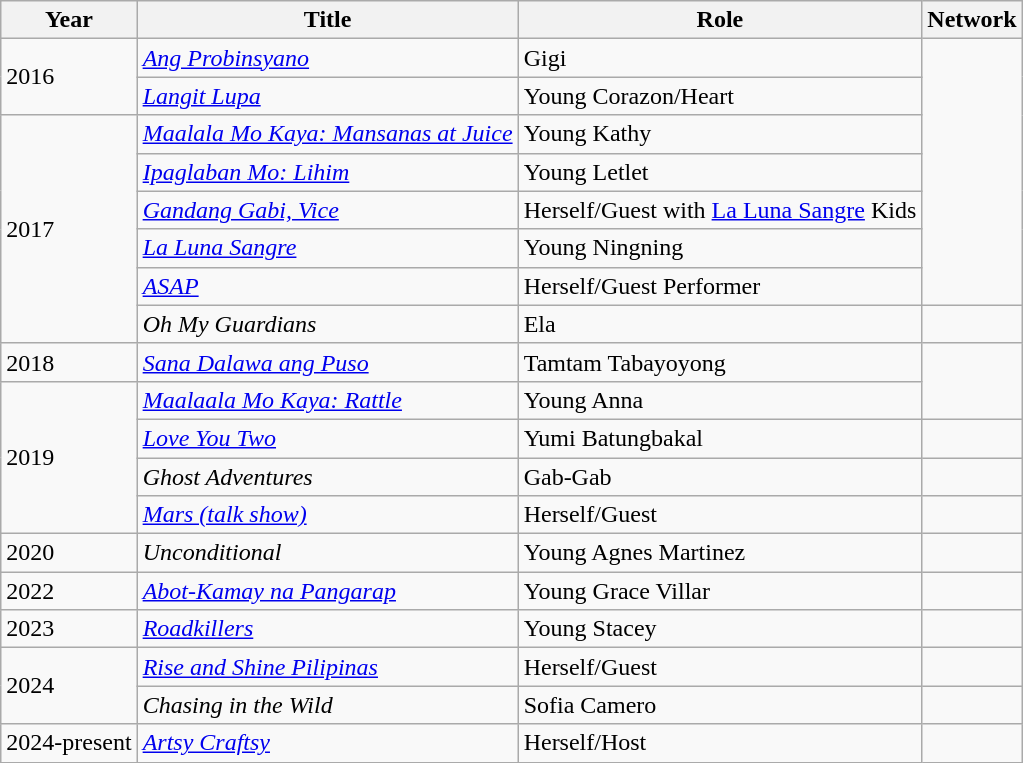<table class="wikitable sortable">
<tr>
<th>Year</th>
<th>Title</th>
<th>Role</th>
<th>Network</th>
</tr>
<tr>
<td rowspan=2>2016</td>
<td><em><a href='#'>Ang Probinsyano</a></em></td>
<td>Gigi</td>
<td rowspan="7"></td>
</tr>
<tr>
<td><em><a href='#'>Langit Lupa</a></em></td>
<td>Young Corazon/Heart</td>
</tr>
<tr>
<td rowspan=6>2017</td>
<td><em><a href='#'>Maalala Mo Kaya: Mansanas at Juice</a></em></td>
<td>Young Kathy</td>
</tr>
<tr>
<td><em><a href='#'>Ipaglaban Mo: Lihim</a></em></td>
<td>Young Letlet</td>
</tr>
<tr>
<td><em><a href='#'>Gandang Gabi, Vice</a></em></td>
<td>Herself/Guest with <a href='#'>La Luna Sangre</a> Kids</td>
</tr>
<tr>
<td><em><a href='#'>La Luna Sangre</a></em></td>
<td>Young Ningning</td>
</tr>
<tr>
<td><em><a href='#'>ASAP</a></em></td>
<td>Herself/Guest Performer</td>
</tr>
<tr>
<td><em>Oh My Guardians</em></td>
<td>Ela</td>
<td></td>
</tr>
<tr>
<td>2018</td>
<td><em><a href='#'>Sana Dalawa ang Puso</a></em></td>
<td>Tamtam Tabayoyong</td>
<td rowspan="2"></td>
</tr>
<tr>
<td rowspan=4>2019</td>
<td><em><a href='#'>Maalaala Mo Kaya: Rattle</a></em></td>
<td>Young Anna</td>
</tr>
<tr>
<td><em><a href='#'>Love You Two</a></em></td>
<td>Yumi Batungbakal</td>
<td></td>
</tr>
<tr>
<td><em>Ghost Adventures</em></td>
<td>Gab-Gab</td>
<td></td>
</tr>
<tr>
<td><em><a href='#'>Mars (talk show)</a></em></td>
<td>Herself/Guest</td>
<td></td>
</tr>
<tr>
<td>2020</td>
<td><em>Unconditional</em></td>
<td>Young Agnes Martinez</td>
<td></td>
</tr>
<tr>
<td>2022</td>
<td><em><a href='#'>Abot-Kamay na Pangarap</a></em></td>
<td>Young Grace Villar</td>
<td></td>
</tr>
<tr>
<td>2023</td>
<td><em><a href='#'>Roadkillers</a></em></td>
<td>Young Stacey</td>
<td></td>
</tr>
<tr>
<td rowspan=2>2024</td>
<td><em><a href='#'>Rise and Shine Pilipinas</a></em></td>
<td>Herself/Guest</td>
<td></td>
</tr>
<tr>
<td><em>Chasing in the Wild</em></td>
<td>Sofia Camero</td>
<td></td>
</tr>
<tr>
<td>2024-present</td>
<td><em><a href='#'>Artsy Craftsy</a></em></td>
<td>Herself/Host</td>
<td></td>
</tr>
</table>
